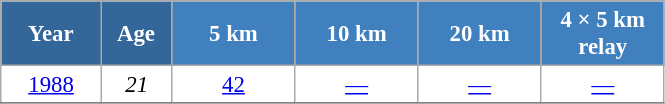<table class="wikitable" style="font-size:95%; text-align:center; border:grey solid 1px; border-collapse:collapse; background:#ffffff;">
<tr>
<th style="background-color:#369; color:white; width:60px;"> Year </th>
<th style="background-color:#369; color:white; width:40px;"> Age </th>
<th style="background-color:#4180be; color:white; width:75px;"> 5 km </th>
<th style="background-color:#4180be; color:white; width:75px;"> 10 km </th>
<th style="background-color:#4180be; color:white; width:75px;"> 20 km </th>
<th style="background-color:#4180be; color:white; width:75px;"> 4 × 5 km <br> relay </th>
</tr>
<tr>
<td><a href='#'>1988</a></td>
<td><em>21</em></td>
<td><a href='#'>42</a></td>
<td><a href='#'>—</a></td>
<td><a href='#'>—</a></td>
<td><a href='#'>—</a></td>
</tr>
<tr>
</tr>
</table>
